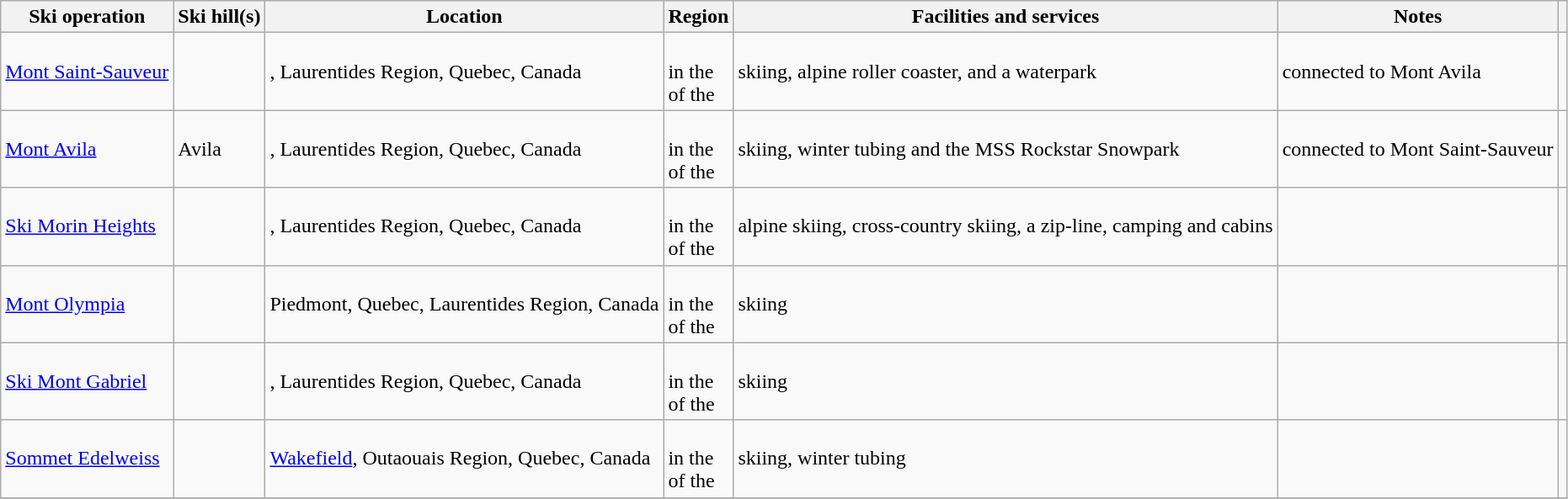<table class="wikitable sortable">
<tr>
<th>Ski operation</th>
<th>Ski hill(s)</th>
<th>Location</th>
<th>Region</th>
<th>Facilities and services</th>
<th>Notes</th>
<th></th>
</tr>
<tr>
<td><a href='#'>Mont Saint-Sauveur</a></td>
<td></td>
<td>, Laurentides Region, Quebec, Canada</td>
<td> <br> in the  <br> of the </td>
<td>skiing, alpine roller coaster, and a waterpark</td>
<td>connected to Mont Avila</td>
<td></td>
</tr>
<tr>
<td><a href='#'>Mont Avila</a></td>
<td>Avila</td>
<td>, Laurentides Region, Quebec, Canada</td>
<td> <br> in the  <br> of the </td>
<td>skiing, winter tubing and the MSS Rockstar Snowpark</td>
<td>connected to Mont Saint-Sauveur</td>
<td></td>
</tr>
<tr>
<td><a href='#'>Ski Morin Heights</a></td>
<td></td>
<td><a href='#'></a>, Laurentides Region, Quebec, Canada</td>
<td> <br> in the  <br> of the </td>
<td>alpine skiing, cross-country skiing, a zip-line, camping and cabins</td>
<td></td>
<td></td>
</tr>
<tr>
<td><a href='#'>Mont Olympia</a></td>
<td></td>
<td>Piedmont, Quebec, Laurentides Region, Canada</td>
<td> <br> in the  <br> of the </td>
<td>skiing</td>
<td></td>
<td></td>
</tr>
<tr>
<td><a href='#'>Ski Mont Gabriel</a></td>
<td></td>
<td>, Laurentides Region, Quebec, Canada</td>
<td> <br> in the  <br> of the </td>
<td>skiing</td>
<td></td>
<td></td>
</tr>
<tr>
<td><a href='#'>Sommet Edelweiss</a></td>
<td></td>
<td><a href='#'>Wakefield</a>, Outaouais Region, Quebec, Canada</td>
<td> <br> in the  <br> of the </td>
<td>skiing, winter tubing</td>
<td></td>
<td></td>
</tr>
<tr>
</tr>
</table>
